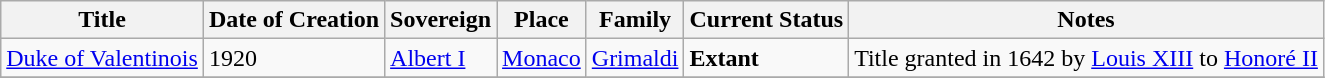<table class="wikitable sortable">
<tr>
<th>Title</th>
<th>Date of Creation</th>
<th>Sovereign</th>
<th>Place</th>
<th>Family</th>
<th>Current Status</th>
<th>Notes</th>
</tr>
<tr>
<td><a href='#'>Duke of Valentinois</a></td>
<td>1920</td>
<td><a href='#'>Albert I</a></td>
<td><a href='#'>Monaco</a></td>
<td><a href='#'>Grimaldi</a></td>
<td><strong>Extant</strong></td>
<td>Title granted in 1642 by <a href='#'>Louis XIII</a> to <a href='#'>Honoré II</a></td>
</tr>
<tr>
</tr>
</table>
